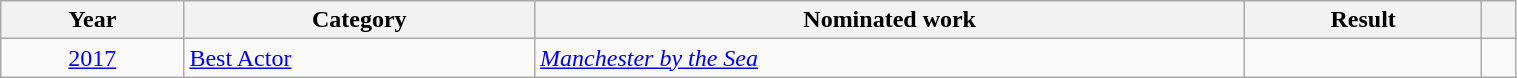<table class="wikitable" style="width:80%;">
<tr>
<th scope="row">Year</th>
<th scope="row">Category</th>
<th scope="row">Nominated work</th>
<th scope="row">Result</th>
<th scope="row"></th>
</tr>
<tr>
<td align="center"><a href='#'>2017</a></td>
<td><a href='#'>Best Actor</a></td>
<td><em><a href='#'>Manchester by the Sea</a></em></td>
<td></td>
<td align="center"></td>
</tr>
</table>
